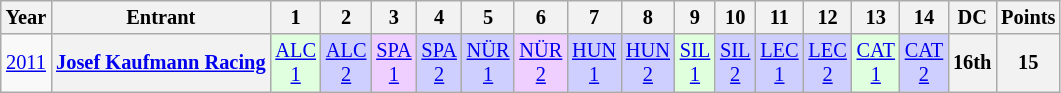<table class="wikitable" style="text-align:center; font-size:85%">
<tr>
<th>Year</th>
<th>Entrant</th>
<th>1</th>
<th>2</th>
<th>3</th>
<th>4</th>
<th>5</th>
<th>6</th>
<th>7</th>
<th>8</th>
<th>9</th>
<th>10</th>
<th>11</th>
<th>12</th>
<th>13</th>
<th>14</th>
<th>DC</th>
<th>Points</th>
</tr>
<tr>
<td><a href='#'>2011</a></td>
<th nowrap><a href='#'>Josef Kaufmann Racing</a></th>
<td style="background:#dfffdf;"><a href='#'>ALC<br>1</a><br></td>
<td style="background:#cfcfff;"><a href='#'>ALC<br>2</a><br></td>
<td style="background:#efcfff;"><a href='#'>SPA<br>1</a><br></td>
<td style="background:#cfcfff;"><a href='#'>SPA<br>2</a><br></td>
<td style="background:#cfcfff;"><a href='#'>NÜR<br>1</a><br></td>
<td style="background:#efcfff;"><a href='#'>NÜR<br>2</a><br></td>
<td style="background:#cfcfff;"><a href='#'>HUN<br>1</a><br></td>
<td style="background:#cfcfff;"><a href='#'>HUN<br>2</a><br></td>
<td style="background:#dfffdd;"><a href='#'>SIL<br>1</a><br></td>
<td style="background:#cfcfff;"><a href='#'>SIL<br>2</a><br></td>
<td style="background:#cfcfff;"><a href='#'>LEC<br>1</a><br></td>
<td style="background:#cfcfff;"><a href='#'>LEC<br>2</a><br></td>
<td style="background:#dfffdf;"><a href='#'>CAT<br>1</a><br></td>
<td style="background:#cfcfff;"><a href='#'>CAT<br>2</a><br></td>
<th>16th</th>
<th>15</th>
</tr>
</table>
